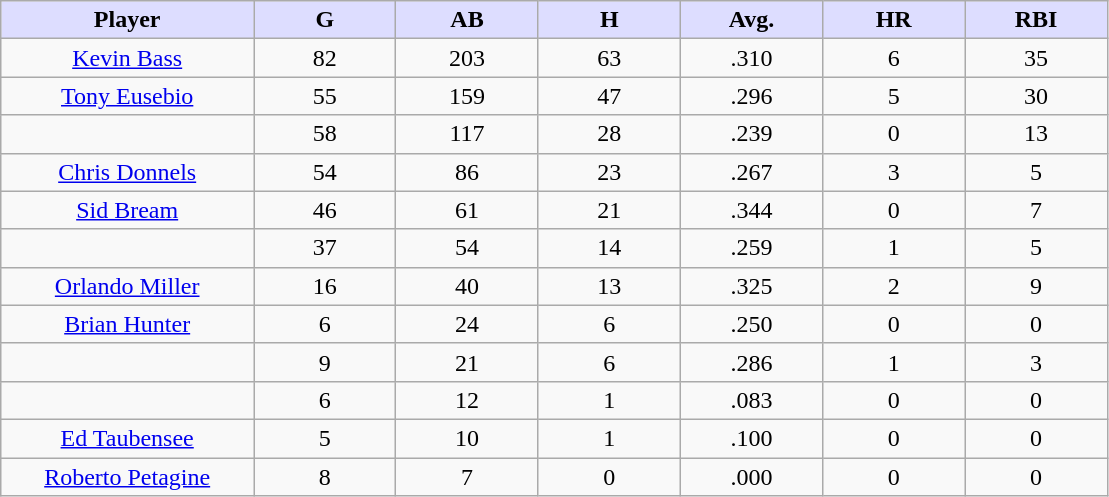<table class="wikitable sortable">
<tr>
<th style="background:#ddf; width:16%;">Player</th>
<th style="background:#ddf; width:9%;">G</th>
<th style="background:#ddf; width:9%;">AB</th>
<th style="background:#ddf; width:9%;">H</th>
<th style="background:#ddf; width:9%;">Avg.</th>
<th style="background:#ddf; width:9%;">HR</th>
<th style="background:#ddf; width:9%;">RBI</th>
</tr>
<tr style="text-align:center;">
<td><a href='#'>Kevin Bass</a></td>
<td>82</td>
<td>203</td>
<td>63</td>
<td>.310</td>
<td>6</td>
<td>35</td>
</tr>
<tr align=center>
<td><a href='#'>Tony Eusebio</a></td>
<td>55</td>
<td>159</td>
<td>47</td>
<td>.296</td>
<td>5</td>
<td>30</td>
</tr>
<tr align=center>
<td></td>
<td>58</td>
<td>117</td>
<td>28</td>
<td>.239</td>
<td>0</td>
<td>13</td>
</tr>
<tr style="text-align:center;">
<td><a href='#'>Chris Donnels</a></td>
<td>54</td>
<td>86</td>
<td>23</td>
<td>.267</td>
<td>3</td>
<td>5</td>
</tr>
<tr align=center>
<td><a href='#'>Sid Bream</a></td>
<td>46</td>
<td>61</td>
<td>21</td>
<td>.344</td>
<td>0</td>
<td>7</td>
</tr>
<tr align=center>
<td></td>
<td>37</td>
<td>54</td>
<td>14</td>
<td>.259</td>
<td>1</td>
<td>5</td>
</tr>
<tr style="text-align:center;">
<td><a href='#'>Orlando Miller</a></td>
<td>16</td>
<td>40</td>
<td>13</td>
<td>.325</td>
<td>2</td>
<td>9</td>
</tr>
<tr align=center>
<td><a href='#'>Brian Hunter</a></td>
<td>6</td>
<td>24</td>
<td>6</td>
<td>.250</td>
<td>0</td>
<td>0</td>
</tr>
<tr align=center>
<td></td>
<td>9</td>
<td>21</td>
<td>6</td>
<td>.286</td>
<td>1</td>
<td>3</td>
</tr>
<tr style="text-align:center;">
<td></td>
<td>6</td>
<td>12</td>
<td>1</td>
<td>.083</td>
<td>0</td>
<td>0</td>
</tr>
<tr align=center>
<td><a href='#'>Ed Taubensee</a></td>
<td>5</td>
<td>10</td>
<td>1</td>
<td>.100</td>
<td>0</td>
<td>0</td>
</tr>
<tr align=center>
<td><a href='#'>Roberto Petagine</a></td>
<td>8</td>
<td>7</td>
<td>0</td>
<td>.000</td>
<td>0</td>
<td>0</td>
</tr>
</table>
